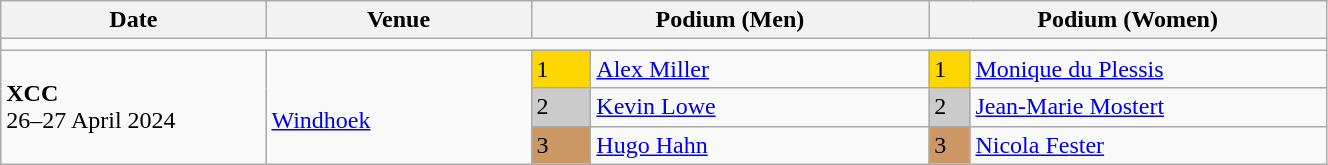<table class="wikitable" width=70%>
<tr>
<th>Date</th>
<th width=20%>Venue</th>
<th colspan=2 width=30%>Podium (Men)</th>
<th colspan=2 width=30%>Podium (Women)</th>
</tr>
<tr>
<td colspan=6></td>
</tr>
<tr>
<td rowspan=3><strong>XCC</strong> <br> 26–27 April 2024</td>
<td rowspan=3><br><a href='#'>Windhoek</a></td>
<td bgcolor=FFD700>1</td>
<td><a href='#'>Alex Miller</a></td>
<td bgcolor=FFD700>1</td>
<td><a href='#'>Monique du Plessis</a></td>
</tr>
<tr>
<td bgcolor=CCCCCC>2</td>
<td><a href='#'>Kevin Lowe</a></td>
<td bgcolor=CCCCCC>2</td>
<td><a href='#'>Jean-Marie Mostert</a></td>
</tr>
<tr>
<td bgcolor=CC9966>3</td>
<td><a href='#'>Hugo Hahn</a></td>
<td bgcolor=CC9966>3</td>
<td><a href='#'>Nicola Fester</a></td>
</tr>
</table>
